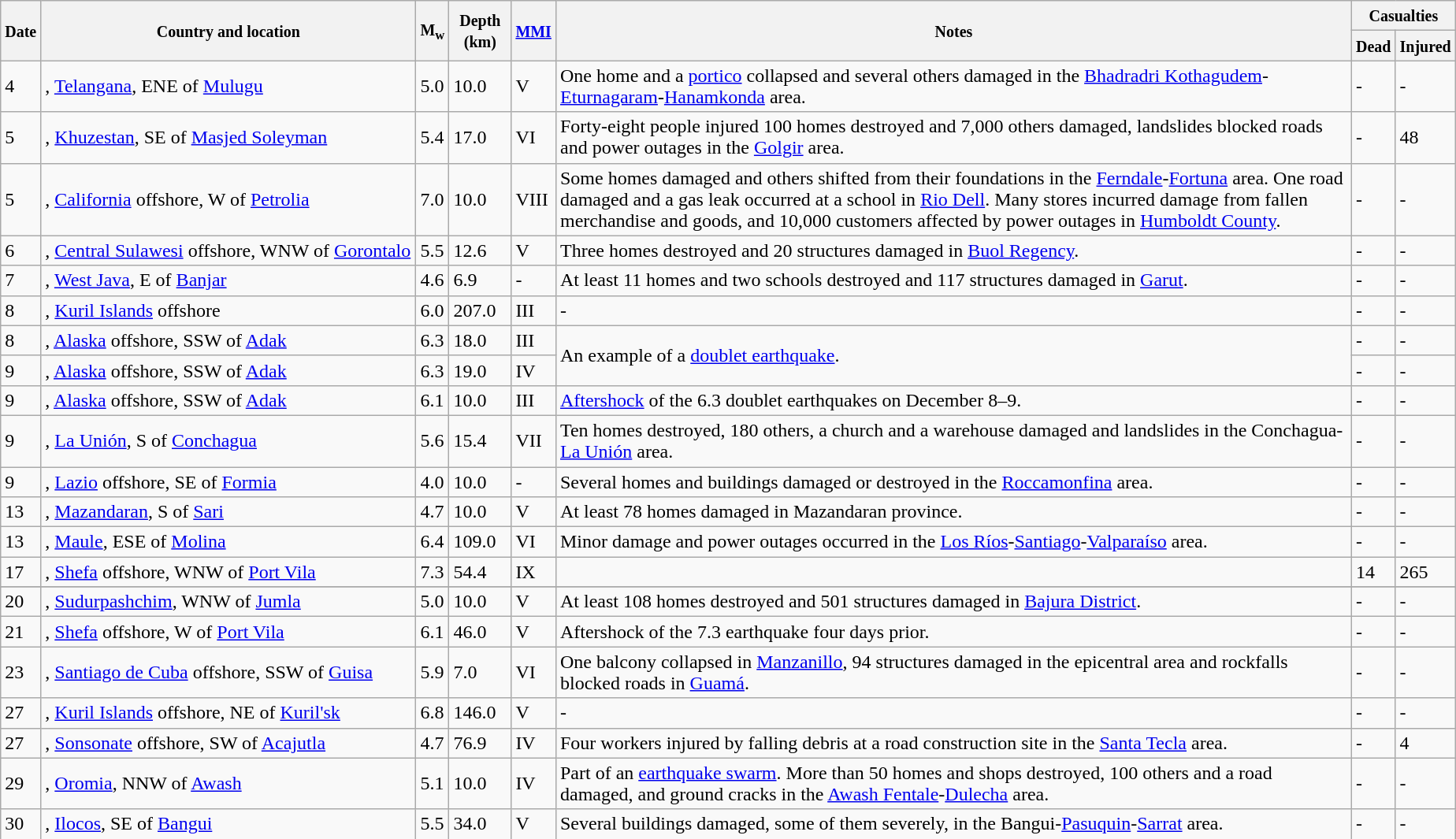<table class="wikitable sortable" style="border:1px black; margin-left:1em;">
<tr>
<th rowspan="2"><small>Date</small></th>
<th rowspan="2" style="width: 310px"><small>Country and location</small></th>
<th rowspan="2"><small>M<sub>w</sub></small></th>
<th rowspan="2"><small>Depth (km)</small></th>
<th rowspan="2"><small><a href='#'>MMI</a></small></th>
<th rowspan="2" class="unsortable"><small>Notes</small></th>
<th colspan="2"><small>Casualties</small></th>
</tr>
<tr>
<th><small>Dead</small></th>
<th><small>Injured</small></th>
</tr>
<tr>
<td>4</td>
<td>, <a href='#'>Telangana</a>,  ENE of <a href='#'>Mulugu</a></td>
<td>5.0</td>
<td>10.0</td>
<td>V</td>
<td>One home and a <a href='#'>portico</a> collapsed and several others damaged in the <a href='#'>Bhadradri Kothagudem</a>-<a href='#'>Eturnagaram</a>-<a href='#'>Hanamkonda</a> area.</td>
<td>-</td>
<td>-</td>
</tr>
<tr>
<td>5</td>
<td>, <a href='#'>Khuzestan</a>,  SE of <a href='#'>Masjed Soleyman</a></td>
<td>5.4</td>
<td>17.0</td>
<td>VI</td>
<td>Forty-eight people injured 100 homes destroyed and 7,000 others damaged, landslides blocked roads and power outages in the <a href='#'>Golgir</a> area.</td>
<td>-</td>
<td>48</td>
</tr>
<tr>
<td>5</td>
<td>, <a href='#'>California</a> offshore,  W of <a href='#'>Petrolia</a></td>
<td>7.0</td>
<td>10.0</td>
<td>VIII</td>
<td>Some homes damaged and others shifted from their foundations in the <a href='#'>Ferndale</a>-<a href='#'>Fortuna</a> area. One road damaged and a gas leak occurred at a school in <a href='#'>Rio Dell</a>. Many stores incurred damage from fallen merchandise and goods, and 10,000 customers affected by power outages in <a href='#'>Humboldt County</a>.</td>
<td>-</td>
<td>-</td>
</tr>
<tr>
<td>6</td>
<td>, <a href='#'>Central Sulawesi</a> offshore,  WNW of <a href='#'>Gorontalo</a></td>
<td>5.5</td>
<td>12.6</td>
<td>V</td>
<td>Three homes destroyed and 20 structures damaged in <a href='#'>Buol Regency</a>.</td>
<td>-</td>
<td>-</td>
</tr>
<tr>
<td>7</td>
<td>, <a href='#'>West Java</a>,  E of <a href='#'>Banjar</a></td>
<td>4.6</td>
<td>6.9</td>
<td>-</td>
<td>At least 11 homes and two schools destroyed and 117 structures damaged in <a href='#'>Garut</a>.</td>
<td>-</td>
<td>-</td>
</tr>
<tr>
<td>8</td>
<td>, <a href='#'>Kuril Islands</a> offshore</td>
<td>6.0</td>
<td>207.0</td>
<td>III</td>
<td>-</td>
<td>-</td>
<td>-</td>
</tr>
<tr>
<td>8</td>
<td>, <a href='#'>Alaska</a> offshore,  SSW of <a href='#'>Adak</a></td>
<td>6.3</td>
<td>18.0</td>
<td>III</td>
<td rowspan="2">An example of a <a href='#'>doublet earthquake</a>.</td>
<td>-</td>
<td>-</td>
</tr>
<tr>
<td>9</td>
<td>, <a href='#'>Alaska</a> offshore,  SSW of <a href='#'>Adak</a></td>
<td>6.3</td>
<td>19.0</td>
<td>IV</td>
<td>-</td>
<td>-</td>
</tr>
<tr>
<td>9</td>
<td>, <a href='#'>Alaska</a> offshore,  SSW of <a href='#'>Adak</a></td>
<td>6.1</td>
<td>10.0</td>
<td>III</td>
<td><a href='#'>Aftershock</a> of the 6.3 doublet earthquakes on December 8–9.</td>
<td>-</td>
<td>-</td>
</tr>
<tr>
<td>9</td>
<td>, <a href='#'>La Unión</a>,  S of <a href='#'>Conchagua</a></td>
<td>5.6</td>
<td>15.4</td>
<td>VII</td>
<td>Ten homes destroyed, 180 others, a church and a warehouse damaged and landslides in the Conchagua-<a href='#'>La Unión</a> area.</td>
<td>-</td>
<td>-</td>
</tr>
<tr>
<td>9</td>
<td>, <a href='#'>Lazio</a> offshore,  SE of <a href='#'>Formia</a></td>
<td>4.0</td>
<td>10.0</td>
<td>-</td>
<td>Several homes and buildings damaged or destroyed in the <a href='#'>Roccamonfina</a> area.</td>
<td>-</td>
<td>-</td>
</tr>
<tr>
<td>13</td>
<td>, <a href='#'>Mazandaran</a>,  S of <a href='#'>Sari</a></td>
<td>4.7</td>
<td>10.0</td>
<td>V</td>
<td>At least 78 homes damaged in Mazandaran province.</td>
<td>-</td>
<td>-</td>
</tr>
<tr>
<td>13</td>
<td>, <a href='#'>Maule</a>,  ESE of <a href='#'>Molina</a></td>
<td>6.4</td>
<td>109.0</td>
<td>VI</td>
<td>Minor damage and power outages occurred in the <a href='#'>Los Ríos</a>-<a href='#'>Santiago</a>-<a href='#'>Valparaíso</a> area.</td>
<td>-</td>
<td>-</td>
</tr>
<tr>
<td>17</td>
<td>, <a href='#'>Shefa</a> offshore,  WNW of <a href='#'>Port Vila</a></td>
<td>7.3</td>
<td>54.4</td>
<td>IX</td>
<td></td>
<td>14</td>
<td>265</td>
</tr>
<tr>
</tr>
<tr>
<td>20</td>
<td>, <a href='#'>Sudurpashchim</a>,  WNW of <a href='#'>Jumla</a></td>
<td>5.0</td>
<td>10.0</td>
<td>V</td>
<td>At least 108 homes destroyed and 501 structures damaged in <a href='#'>Bajura District</a>.</td>
<td>-</td>
<td>-</td>
</tr>
<tr>
<td>21</td>
<td>, <a href='#'>Shefa</a> offshore,  W of <a href='#'>Port Vila</a></td>
<td>6.1</td>
<td>46.0</td>
<td>V</td>
<td>Aftershock of the 7.3 earthquake four days prior.</td>
<td>-</td>
<td>-</td>
</tr>
<tr>
<td>23</td>
<td>, <a href='#'>Santiago de Cuba</a> offshore,  SSW of <a href='#'>Guisa</a></td>
<td>5.9</td>
<td>7.0</td>
<td>VI</td>
<td>One balcony collapsed in <a href='#'>Manzanillo</a>, 94 structures damaged in the epicentral area and rockfalls blocked roads in <a href='#'>Guamá</a>.</td>
<td>-</td>
<td>-</td>
</tr>
<tr>
<td>27</td>
<td>, <a href='#'>Kuril Islands</a> offshore,  NE of <a href='#'>Kuril'sk</a></td>
<td>6.8</td>
<td>146.0</td>
<td>V</td>
<td>-</td>
<td>-</td>
<td>-</td>
</tr>
<tr>
<td>27</td>
<td>, <a href='#'>Sonsonate</a> offshore,  SW of <a href='#'>Acajutla</a></td>
<td>4.7</td>
<td>76.9</td>
<td>IV</td>
<td>Four workers injured by falling debris at a road construction site in the <a href='#'>Santa Tecla</a> area.</td>
<td>-</td>
<td>4</td>
</tr>
<tr>
<td>29</td>
<td>, <a href='#'>Oromia</a>,  NNW of <a href='#'>Awash</a></td>
<td>5.1</td>
<td>10.0</td>
<td>IV</td>
<td>Part of an <a href='#'>earthquake swarm</a>. More than 50 homes and shops destroyed, 100 others and a road damaged, and ground cracks in the <a href='#'>Awash Fentale</a>-<a href='#'>Dulecha</a> area.</td>
<td>-</td>
<td>-</td>
</tr>
<tr>
<td>30</td>
<td>, <a href='#'>Ilocos</a>,  SE of <a href='#'>Bangui</a></td>
<td>5.5</td>
<td>34.0</td>
<td>V</td>
<td>Several buildings damaged, some of them severely, in the Bangui-<a href='#'>Pasuquin</a>-<a href='#'>Sarrat</a> area.</td>
<td>-</td>
<td>-</td>
</tr>
<tr>
</tr>
</table>
